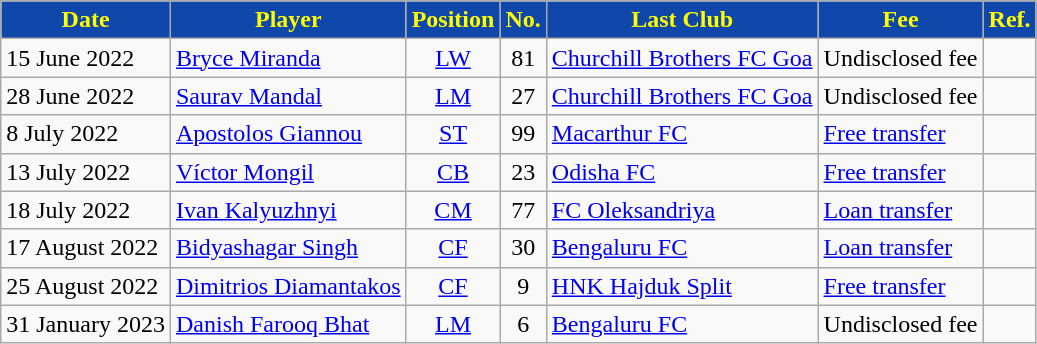<table class="wikitable sortable">
<tr>
<th style="background:#1047AB; color:#FFFF00;">Date</th>
<th style="background:#1047AB; color:#FFFF00;">Player</th>
<th style="background:#1047AB; color:#FFFF00;">Position</th>
<th style="background:#1047AB; color:#FFFF00;">No.</th>
<th style="background:#1047AB; color:#FFFF00;">Last Club</th>
<th style="background:#1047AB; color:#FFFF00;">Fee</th>
<th style="background:#1047AB; color:#FFFF00;">Ref.</th>
</tr>
<tr>
<td>15 June 2022</td>
<td style="text-align:left;"> <a href='#'>Bryce Miranda</a></td>
<td style="text-align:center;"><a href='#'>LW</a></td>
<td style="text-align:center;">81</td>
<td style="text-align:left;"> <a href='#'>Churchill Brothers FC Goa</a></td>
<td>Undisclosed fee</td>
<td></td>
</tr>
<tr>
<td>28 June 2022</td>
<td style="text-align:left;"> <a href='#'>Saurav Mandal</a></td>
<td style="text-align:center;"><a href='#'>LM</a></td>
<td style="text-align:center;">27</td>
<td style="text-align:left;"> <a href='#'>Churchill Brothers FC Goa</a></td>
<td>Undisclosed fee</td>
<td></td>
</tr>
<tr>
<td>8 July 2022</td>
<td style="text-align:left;"> <a href='#'>Apostolos Giannou</a></td>
<td style="text-align:center;"><a href='#'>ST</a></td>
<td style="text-align:center;">99</td>
<td style="text-align:left;"> <a href='#'>Macarthur FC</a></td>
<td><a href='#'>Free transfer</a></td>
<td></td>
</tr>
<tr>
<td>13 July 2022</td>
<td style="text-align:left;"> <a href='#'>Víctor Mongil</a></td>
<td style="text-align:center;"><a href='#'>CB</a></td>
<td style="text-align:center;">23</td>
<td style="text-align:left;"> <a href='#'>Odisha FC</a></td>
<td><a href='#'>Free transfer</a></td>
<td></td>
</tr>
<tr>
<td>18 July 2022</td>
<td style="text-align:left;"> <a href='#'>Ivan Kalyuzhnyi</a></td>
<td style="text-align:center;"><a href='#'>CM</a></td>
<td style="text-align:center;">77</td>
<td style="text-align:left;"> <a href='#'>FC Oleksandriya</a></td>
<td><a href='#'>Loan transfer</a></td>
<td></td>
</tr>
<tr>
<td>17 August 2022</td>
<td style="text-align:left;"> <a href='#'>Bidyashagar Singh</a></td>
<td style="text-align:center;"><a href='#'>CF</a></td>
<td style="text-align:center;">30</td>
<td style="text-align:left;"> <a href='#'>Bengaluru FC</a></td>
<td><a href='#'>Loan transfer</a></td>
<td></td>
</tr>
<tr>
<td>25 August 2022</td>
<td style="text-align:left;"> <a href='#'>Dimitrios Diamantakos</a></td>
<td style="text-align:center;"><a href='#'>CF</a></td>
<td style="text-align:center;">9</td>
<td style="text-align:left;"> <a href='#'>HNK Hajduk Split</a></td>
<td><a href='#'>Free transfer</a></td>
<td></td>
</tr>
<tr>
<td>31 January 2023</td>
<td style="text-align:left;"> <a href='#'>Danish Farooq Bhat</a></td>
<td style="text-align:center;"><a href='#'>LM</a></td>
<td style="text-align:center;">6</td>
<td style="text-align:left;"> <a href='#'>Bengaluru FC</a></td>
<td>Undisclosed fee</td>
<td></td>
</tr>
</table>
